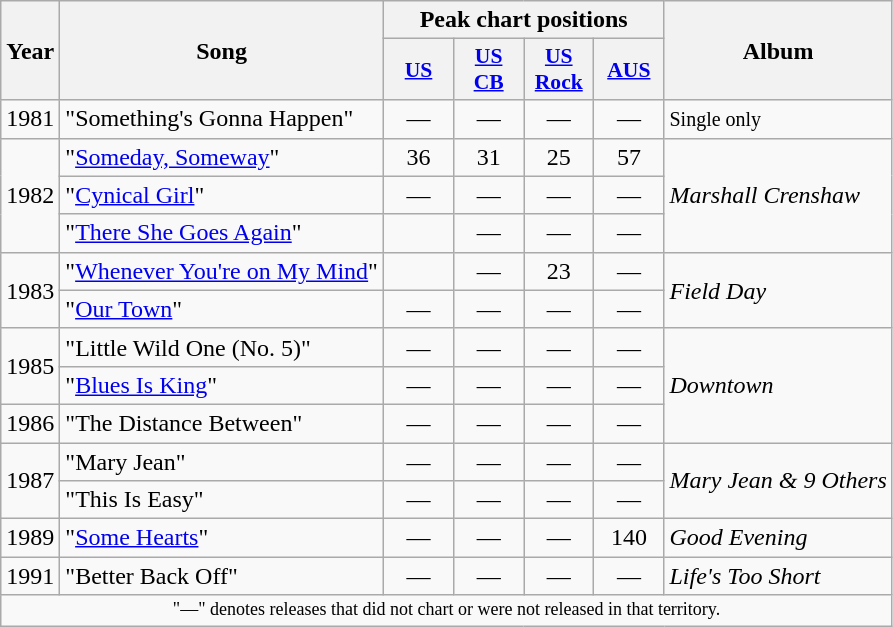<table class="wikitable">
<tr>
<th scope="col" rowspan="2">Year</th>
<th scope="col" rowspan="2">Song</th>
<th scope="col" colspan="4">Peak chart positions</th>
<th scope="col" rowspan="2">Album</th>
</tr>
<tr>
<th scope="col" style="font-size:90%;" width=40><a href='#'>US</a><br></th>
<th scope="col" style="font-size:90%;" width=40><a href='#'>US CB</a><br></th>
<th scope="col" style="font-size:90%;" width=40><a href='#'>US Rock</a><br></th>
<th scope="col" style="font-size:90%;" width=40><a href='#'>AUS</a><br></th>
</tr>
<tr>
<td>1981</td>
<td>"Something's Gonna Happen"</td>
<td style="text-align:center;">—</td>
<td style="text-align:center;">—</td>
<td style="text-align:center;">—</td>
<td style="text-align:center;">—</td>
<td><small>Single only</small></td>
</tr>
<tr>
<td rowspan="3">1982</td>
<td>"<a href='#'>Someday, Someway</a>"</td>
<td style="text-align:center;">36</td>
<td style="text-align:center;">31</td>
<td style="text-align:center;">25</td>
<td style="text-align:center;">57</td>
<td rowspan="3"><em>Marshall Crenshaw</em></td>
</tr>
<tr>
<td>"<a href='#'>Cynical Girl</a>"</td>
<td style="text-align:center;">—</td>
<td style="text-align:center;">—</td>
<td style="text-align:center;">—</td>
<td style="text-align:center;">—</td>
</tr>
<tr>
<td>"<a href='#'>There She Goes Again</a>"</td>
<td style="text-align:center;"></td>
<td style="text-align:center;">—</td>
<td style="text-align:center;">—</td>
<td style="text-align:center;">—</td>
</tr>
<tr>
<td rowspan="2">1983</td>
<td>"<a href='#'>Whenever You're on My Mind</a>"</td>
<td style="text-align:center;"></td>
<td style="text-align:center;">—</td>
<td style="text-align:center;">23</td>
<td style="text-align:center;">—</td>
<td rowspan="2"><em>Field Day</em></td>
</tr>
<tr>
<td>"<a href='#'>Our Town</a>"</td>
<td style="text-align:center;">—</td>
<td style="text-align:center;">—</td>
<td style="text-align:center;">—</td>
<td style="text-align:center;">—</td>
</tr>
<tr>
<td rowspan="2">1985</td>
<td>"Little Wild One (No. 5)"</td>
<td style="text-align:center;">—</td>
<td style="text-align:center;">—</td>
<td style="text-align:center;">—</td>
<td style="text-align:center;">—</td>
<td rowspan="3"><em>Downtown</em></td>
</tr>
<tr>
<td>"<a href='#'>Blues Is King</a>"</td>
<td style="text-align:center;">—</td>
<td style="text-align:center;">—</td>
<td style="text-align:center;">—</td>
<td style="text-align:center;">—</td>
</tr>
<tr>
<td>1986</td>
<td>"The Distance Between"</td>
<td style="text-align:center;">—</td>
<td style="text-align:center;">—</td>
<td style="text-align:center;">—</td>
<td style="text-align:center;">—</td>
</tr>
<tr>
<td rowspan="2">1987</td>
<td>"Mary Jean"</td>
<td style="text-align:center;">—</td>
<td style="text-align:center;">—</td>
<td style="text-align:center;">—</td>
<td style="text-align:center;">—</td>
<td rowspan="2"><em>Mary Jean & 9 Others</em></td>
</tr>
<tr>
<td>"This Is Easy"</td>
<td style="text-align:center;">—</td>
<td style="text-align:center;">—</td>
<td style="text-align:center;">—</td>
<td style="text-align:center;">—</td>
</tr>
<tr>
<td>1989</td>
<td>"<a href='#'>Some Hearts</a>"</td>
<td style="text-align:center;">—</td>
<td style="text-align:center;">—</td>
<td style="text-align:center;">—</td>
<td style="text-align:center;">140</td>
<td><em>Good Evening</em></td>
</tr>
<tr>
<td>1991</td>
<td>"Better Back Off"</td>
<td style="text-align:center;">—</td>
<td style="text-align:center;">—</td>
<td style="text-align:center;">—</td>
<td style="text-align:center;">—</td>
<td><em>Life's Too Short</em></td>
</tr>
<tr>
<td colspan="7" style="text-align:center; font-size:9pt;">"—" denotes releases that did not chart or were not released in that territory.</td>
</tr>
</table>
